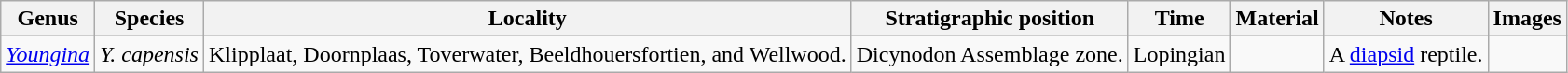<table class="wikitable">
<tr>
<th>Genus</th>
<th>Species</th>
<th>Locality</th>
<th>Stratigraphic position</th>
<th>Time</th>
<th>Material</th>
<th>Notes</th>
<th>Images</th>
</tr>
<tr>
<td><em><a href='#'>Youngina</a></em></td>
<td><em>Y. capensis</em></td>
<td>Klipplaat, Doornplaas, Toverwater, Beeldhouersfortien, and Wellwood.</td>
<td>Dicynodon Assemblage zone.</td>
<td>Lopingian</td>
<td></td>
<td>A <a href='#'>diapsid</a> reptile.</td>
<td></td>
</tr>
</table>
